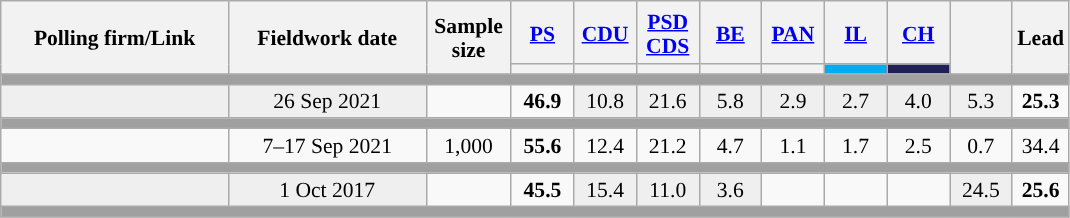<table class="wikitable sortable mw-datatable" style="text-align:center;font-size:90%;line-height:16px;">
<tr style="height:42px;">
<th style="width:145px;" rowspan="2">Polling firm/Link</th>
<th style="width:125px;" rowspan="2">Fieldwork date</th>
<th class="unsortable" style="width:50px;" rowspan="2">Sample size</th>
<th class="unsortable" style="width:35px;"><a href='#'>PS</a></th>
<th class="unsortable" style="width:35px;"><a href='#'>CDU</a></th>
<th class="unsortable" style="width:35px;"><a href='#'>PSD</a><br><a href='#'>CDS</a></th>
<th class="unsortable" style="width:35px;"><a href='#'>BE</a></th>
<th class="unsortable" style="width:35px;"><a href='#'>PAN</a></th>
<th class="unsortable" style="width:35px;"><a href='#'>IL</a></th>
<th class="unsortable" style="width:35px;"><a href='#'>CH</a></th>
<th class="unsortable" style="width:35px;" rowspan="2"></th>
<th class="unsortable" style="width:30px;" rowspan="2">Lead</th>
</tr>
<tr>
<th class="unsortable" style="color:inherit;background:"></th>
<th class="unsortable" style="color:inherit;background:"></th>
<th class="unsortable" style="color:inherit;background:"></th>
<th class="unsortable" style="color:inherit;background:"></th>
<th class="sortable" style="background:"></th>
<th class="sortable" style="background:#00ADEF;"></th>
<th class="sortable" style="background:#202056;"></th>
</tr>
<tr>
<td colspan="15" style="background:#A0A0A0"></td>
</tr>
<tr>
<td style="background:#EFEFEF;"><strong></strong></td>
<td style="background:#EFEFEF;" data-sort-value="2019-10-06">26 Sep 2021</td>
<td></td>
<td><strong>46.9</strong><br></td>
<td style="background:#EFEFEF;">10.8<br></td>
<td style="background:#EFEFEF;">21.6<br></td>
<td style="background:#EFEFEF;">5.8<br></td>
<td style="background:#EFEFEF;">2.9<br></td>
<td style="background:#EFEFEF;">2.7<br></td>
<td style="background:#EFEFEF;">4.0<br></td>
<td style="background:#EFEFEF;">5.3</td>
<td style="background:"><strong>25.3</strong></td>
</tr>
<tr>
<td colspan="15" style="background:#A0A0A0"></td>
</tr>
<tr>
<td align="center"><br></td>
<td align="center">7–17 Sep 2021</td>
<td align="center">1,000</td>
<td align="center" ><strong>55.6</strong><br></td>
<td align="center">12.4<br></td>
<td align="center">21.2<br></td>
<td align="center">4.7<br></td>
<td align="center">1.1<br></td>
<td align="center">1.7<br></td>
<td align="center">2.5<br></td>
<td align="center">0.7</td>
<td style="background:">34.4</td>
</tr>
<tr>
<td colspan="15" style="background:#A0A0A0"></td>
</tr>
<tr>
<td style="background:#EFEFEF;"><strong></strong></td>
<td style="background:#EFEFEF;" data-sort-value="2019-10-06">1 Oct 2017</td>
<td></td>
<td><strong>45.5</strong><br></td>
<td style="background:#EFEFEF;">15.4<br></td>
<td style="background:#EFEFEF;">11.0<br></td>
<td style="background:#EFEFEF;">3.6<br></td>
<td></td>
<td></td>
<td></td>
<td style="background:#EFEFEF;">24.5<br></td>
<td style="background:"><strong>25.6</strong></td>
</tr>
<tr>
<td colspan="15" style="background:#A0A0A0"></td>
</tr>
</table>
